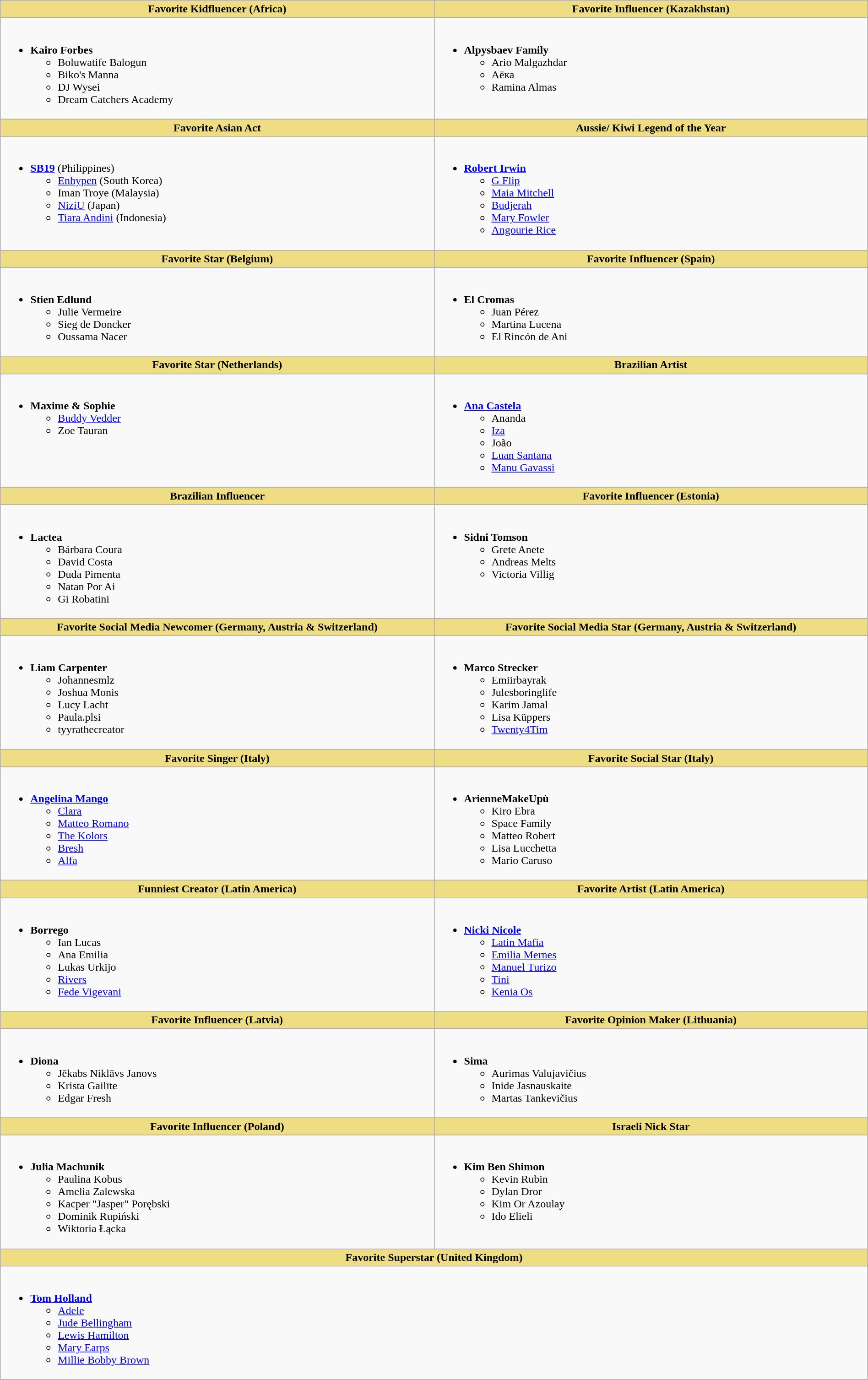<table class="wikitable" style="width:100%;">
<tr>
<th style="background:#EEDD82; width:50%">Favorite Kidfluencer (Africa)</th>
<th style="background:#EEDD82; width:50%">Favorite Influencer (Kazakhstan)</th>
</tr>
<tr>
<td valign="top"><br><ul><li><strong>Kairo Forbes</strong><ul><li>Boluwatife Balogun</li><li>Biko's Manna</li><li>DJ Wysei</li><li>Dream Catchers Academy</li></ul></li></ul></td>
<td valign="top"><br><ul><li><strong>Alpysbaev Family</strong><ul><li>Ario Malgazhdar</li><li>Аёка</li><li>Ramina Almas</li></ul></li></ul></td>
</tr>
<tr>
<th style="background:#EEDD82; width:50%">Favorite Asian Act</th>
<th style="background:#EEDD82; width:50%">Aussie/ Kiwi Legend of the Year</th>
</tr>
<tr>
<td valign="top"><br><ul><li><strong><a href='#'>SB19</a></strong> (Philippines)<ul><li><a href='#'>Enhypen</a> (South Korea)</li><li>Iman Troye (Malaysia)</li><li><a href='#'>NiziU</a> (Japan)</li><li><a href='#'>Tiara Andini</a> (Indonesia)</li></ul></li></ul></td>
<td valign="top"><br><ul><li><strong><a href='#'>Robert Irwin</a></strong><ul><li><a href='#'>G Flip</a></li><li><a href='#'>Maia Mitchell</a></li><li><a href='#'>Budjerah</a></li><li><a href='#'>Mary Fowler</a></li><li><a href='#'>Angourie Rice</a></li></ul></li></ul></td>
</tr>
<tr>
<th style="background:#EEDD82; width:50%">Favorite Star (Belgium)</th>
<th style="background:#EEDD82; width:50%">Favorite Influencer (Spain)</th>
</tr>
<tr>
<td valign="top"><br><ul><li><strong>Stien Edlund</strong><ul><li>Julie Vermeire</li><li>Sieg de Doncker</li><li>Oussama Nacer</li></ul></li></ul></td>
<td valign="top"><br><ul><li><strong>El Cromas</strong><ul><li>Juan Pérez</li><li>Martina Lucena</li><li>El Rincón de Ani</li></ul></li></ul></td>
</tr>
<tr>
<th style="background:#EEDD82; width:50%">Favorite Star (Netherlands)</th>
<th style="background:#EEDD82; width:50%">Brazilian Artist</th>
</tr>
<tr>
<td valign="top"><br><ul><li><strong>Maxime & Sophie</strong><ul><li><a href='#'>Buddy Vedder</a></li><li>Zoe Tauran</li></ul></li></ul></td>
<td valign="top"><br><ul><li><strong><a href='#'>Ana Castela</a></strong><ul><li>Ananda</li><li><a href='#'>Iza</a></li><li>João</li><li><a href='#'>Luan Santana</a></li><li><a href='#'>Manu Gavassi</a></li></ul></li></ul></td>
</tr>
<tr>
<th style="background:#EEDD82; width:50%">Brazilian Influencer</th>
<th style="background:#EEDD82; width:50%">Favorite Influencer (Estonia)</th>
</tr>
<tr>
<td valign="top"><br><ul><li><strong>Lactea</strong><ul><li>Bárbara Coura</li><li>David Costa</li><li>Duda Pimenta</li><li>Natan Por Ai</li><li>Gi Robatini</li></ul></li></ul></td>
<td valign="top"><br><ul><li><strong>Sidni Tomson</strong><ul><li>Grete Anete</li><li>Andreas Melts</li><li>Victoria Villig</li></ul></li></ul></td>
</tr>
<tr>
<th style="background:#EEDD82; width:50%">Favorite Social Media Newcomer (Germany, Austria & Switzerland)</th>
<th style="background:#EEDD82; width:50%">Favorite Social Media Star (Germany, Austria & Switzerland)</th>
</tr>
<tr>
<td valign="top"><br><ul><li><strong>Liam Carpenter</strong><ul><li>Johannesmlz</li><li>Joshua Monis</li><li>Lucy Lacht</li><li>Paula.plsi</li><li>tyyrathecreator</li></ul></li></ul></td>
<td valign="top"><br><ul><li><strong>Marco Strecker</strong><ul><li>Emiirbayrak</li><li>Julesboringlife</li><li>Karim Jamal</li><li>Lisa Küppers</li><li><a href='#'>Twenty4Tim</a></li></ul></li></ul></td>
</tr>
<tr>
<th style="background:#EEDD82; width:50%">Favorite Singer (Italy)</th>
<th style="background:#EEDD82; width:50%">Favorite Social Star (Italy)</th>
</tr>
<tr>
<td valign="top"><br><ul><li><strong><a href='#'>Angelina Mango</a></strong><ul><li><a href='#'>Clara</a></li><li><a href='#'>Matteo Romano</a></li><li><a href='#'>The Kolors</a></li><li><a href='#'>Bresh</a></li><li><a href='#'>Alfa</a></li></ul></li></ul></td>
<td valign="top"><br><ul><li><strong>ArienneMakeUpù</strong><ul><li>Kiro Ebra</li><li>Space Family</li><li>Matteo Robert</li><li>Lisa Lucchetta</li><li>Mario Caruso</li></ul></li></ul></td>
</tr>
<tr>
<th style="background:#EEDD82; width:50%">Funniest Creator (Latin America)</th>
<th style="background:#EEDD82; width:50%">Favorite Artist (Latin America)</th>
</tr>
<tr>
<td valign="top"><br><ul><li><strong>Borrego</strong><ul><li>Ian Lucas</li><li>Ana Emilia</li><li>Lukas Urkijo</li><li><a href='#'>Rivers</a></li><li><a href='#'>Fede Vigevani</a></li></ul></li></ul></td>
<td valign="top"><br><ul><li><strong><a href='#'>Nicki Nicole</a></strong><ul><li><a href='#'>Latin Mafia</a></li><li><a href='#'>Emilia Mernes</a></li><li><a href='#'>Manuel Turizo</a></li><li><a href='#'>Tini</a></li><li><a href='#'>Kenia Os</a></li></ul></li></ul></td>
</tr>
<tr>
<th style="background:#EEDD82; width:50%">Favorite Influencer (Latvia)</th>
<th style="background:#EEDD82; width:50%">Favorite Opinion Maker (Lithuania)</th>
</tr>
<tr>
<td valign="top"><br><ul><li><strong>Diona</strong><ul><li>Jēkabs Niklāvs Janovs</li><li>Krista Gailīte</li><li>Edgar Fresh</li></ul></li></ul></td>
<td valign="top"><br><ul><li><strong>Sima</strong><ul><li>Aurimas Valujavičius</li><li>Inide Jasnauskaite</li><li>Martas Tankevičius</li></ul></li></ul></td>
</tr>
<tr>
<th style="background:#EEDD82; width:50%">Favorite Influencer (Poland)</th>
<th style="background:#EEDD82; width:50%">Israeli Nick Star</th>
</tr>
<tr>
<td valign="top"><br><ul><li><strong>Julia Machunik</strong><ul><li>Paulina Kobus</li><li>Amelia Zalewska</li><li>Kacper "Jasper" Porębski</li><li>Dominik Rupiński</li><li>Wiktoria Łącka</li></ul></li></ul></td>
<td valign="top"><br><ul><li><strong>Kim Ben Shimon</strong><ul><li>Kevin Rubin</li><li>Dylan Dror</li><li>Kim Or Azoulay</li><li>Ido Elieli</li></ul></li></ul></td>
</tr>
<tr>
<th style="background:#EEDD82; width:50%" colspan="2">Favorite Superstar (United Kingdom)</th>
</tr>
<tr>
<td valign="top" colspan="2"><br><ul><li><strong><a href='#'>Tom Holland</a></strong><ul><li><a href='#'>Adele</a></li><li><a href='#'>Jude Bellingham</a></li><li><a href='#'>Lewis Hamilton</a></li><li><a href='#'>Mary Earps</a></li><li><a href='#'>Millie Bobby Brown</a></li></ul></li></ul></td>
</tr>
</table>
